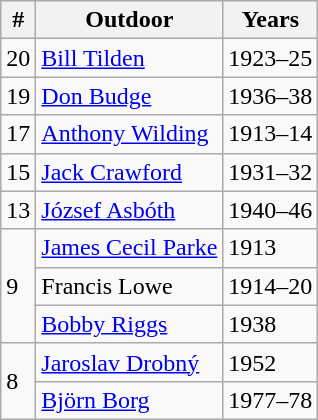<table class=wikitable style="display:inline-table;">
<tr>
<th>#</th>
<th>Outdoor</th>
<th>Years</th>
</tr>
<tr>
<td>20</td>
<td> <a href='#'>Bill Tilden</a></td>
<td>1923–25</td>
</tr>
<tr>
<td>19</td>
<td> <a href='#'>Don Budge</a></td>
<td>1936–38</td>
</tr>
<tr>
<td>17</td>
<td> <a href='#'>Anthony Wilding</a></td>
<td>1913–14</td>
</tr>
<tr>
<td>15</td>
<td> <a href='#'>Jack Crawford</a></td>
<td>1931–32</td>
</tr>
<tr>
<td>13</td>
<td> <a href='#'>József Asbóth</a></td>
<td>1940–46</td>
</tr>
<tr>
<td rowspan="3">9</td>
<td> <a href='#'>James Cecil Parke</a></td>
<td>1913</td>
</tr>
<tr>
<td> Francis Lowe</td>
<td>1914–20</td>
</tr>
<tr>
<td> <a href='#'>Bobby Riggs</a></td>
<td>1938</td>
</tr>
<tr>
<td rowspan="2">8</td>
<td> <a href='#'>Jaroslav Drobný</a></td>
<td>1952</td>
</tr>
<tr>
<td> <a href='#'>Björn Borg</a></td>
<td>1977–78</td>
</tr>
</table>
